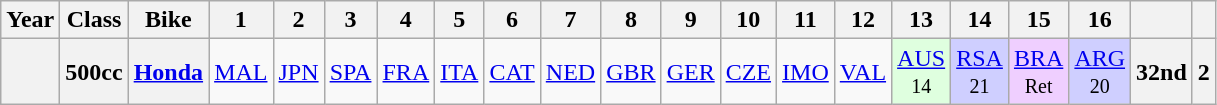<table class="wikitable" style="text-align:center">
<tr>
<th>Year</th>
<th>Class</th>
<th>Bike</th>
<th>1</th>
<th>2</th>
<th>3</th>
<th>4</th>
<th>5</th>
<th>6</th>
<th>7</th>
<th>8</th>
<th>9</th>
<th>10</th>
<th>11</th>
<th>12</th>
<th>13</th>
<th>14</th>
<th>15</th>
<th>16</th>
<th></th>
<th></th>
</tr>
<tr>
<th></th>
<th>500cc</th>
<th><a href='#'>Honda</a></th>
<td><a href='#'>MAL</a></td>
<td><a href='#'>JPN</a></td>
<td><a href='#'>SPA</a></td>
<td><a href='#'>FRA</a></td>
<td><a href='#'>ITA</a></td>
<td><a href='#'>CAT</a></td>
<td><a href='#'>NED</a></td>
<td><a href='#'>GBR</a></td>
<td><a href='#'>GER</a></td>
<td><a href='#'>CZE</a></td>
<td><a href='#'>IMO</a></td>
<td><a href='#'>VAL</a></td>
<td style="background:#DFFFDF;"><a href='#'>AUS</a><br><small>14</small></td>
<td style="background:#cfcfff;"><a href='#'>RSA</a><br><small>21</small></td>
<td style="background:#EFCFFF;"><a href='#'>BRA</a><br><small>Ret</small></td>
<td style="background:#cfcfff;"><a href='#'>ARG</a><br><small>20</small></td>
<th>32nd</th>
<th>2</th>
</tr>
</table>
